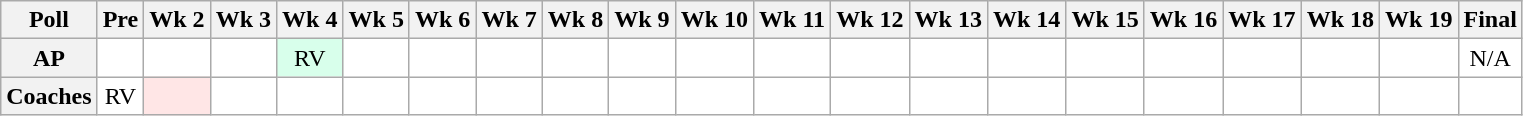<table class="wikitable" style="white-space:nowrap;">
<tr>
<th>Poll</th>
<th>Pre</th>
<th>Wk 2</th>
<th>Wk 3</th>
<th>Wk 4</th>
<th>Wk 5</th>
<th>Wk 6</th>
<th>Wk 7</th>
<th>Wk 8</th>
<th>Wk 9</th>
<th>Wk 10</th>
<th>Wk 11</th>
<th>Wk 12</th>
<th>Wk 13</th>
<th>Wk 14</th>
<th>Wk 15</th>
<th>Wk 16</th>
<th>Wk 17</th>
<th>Wk 18</th>
<th>Wk 19</th>
<th>Final</th>
</tr>
<tr style="text-align:center;">
<th>AP</th>
<td style="background:#FFF;"></td>
<td style="background:#FFF;"></td>
<td style="background:#FFF;"></td>
<td style="background:#D8FFEB;">RV</td>
<td style="background:#FFF;"></td>
<td style="background:#FFF;"></td>
<td style="background:#FFF;"></td>
<td style="background:#FFF;"></td>
<td style="background:#FFF;"></td>
<td style="background:#FFF;"></td>
<td style="background:#FFF;"></td>
<td style="background:#FFF;"></td>
<td style="background:#FFF;"></td>
<td style="background:#FFF;"></td>
<td style="background:#FFF;"></td>
<td style="background:#FFF;"></td>
<td style="background:#FFF;"></td>
<td style="background:#FFF;"></td>
<td style="background:#FFF;"></td>
<td style="background:#FFF;">N/A</td>
</tr>
<tr style="text-align:center;">
<th>Coaches</th>
<td style="background:#FFF;">RV</td>
<td style="background:#FFE6E6;"></td>
<td style="background:#FFF;"></td>
<td style="background:#FFF;"></td>
<td style="background:#FFF;"></td>
<td style="background:#FFF;"></td>
<td style="background:#FFF;"></td>
<td style="background:#FFF;"></td>
<td style="background:#FFF;"></td>
<td style="background:#FFF;"></td>
<td style="background:#FFF;"></td>
<td style="background:#FFF;"></td>
<td style="background:#FFF;"></td>
<td style="background:#FFF;"></td>
<td style="background:#FFF;"></td>
<td style="background:#FFF;"></td>
<td style="background:#FFF;"></td>
<td style="background:#FFF;"></td>
<td style="background:#FFF;"></td>
<td style="background:#FFF;"></td>
</tr>
</table>
